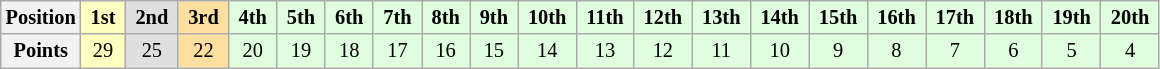<table class="wikitable" style="font-size:85%; text-align:center">
<tr>
<th>Position</th>
<td style="background:#FFFFBF;"> <strong>1st</strong> </td>
<td style="background:#DFDFDF;"> <strong>2nd</strong> </td>
<td style="background:#FFDF9F;"> <strong>3rd</strong> </td>
<td style="background:#DFFFDF;"> <strong>4th</strong> </td>
<td style="background:#DFFFDF;"> <strong>5th</strong> </td>
<td style="background:#DFFFDF;"> <strong>6th</strong> </td>
<td style="background:#DFFFDF;"> <strong>7th</strong> </td>
<td style="background:#DFFFDF;"> <strong>8th</strong> </td>
<td style="background:#DFFFDF;"> <strong>9th</strong> </td>
<td style="background:#DFFFDF;"> <strong>10th</strong> </td>
<td style="background:#DFFFDF;"> <strong>11th</strong> </td>
<td style="background:#DFFFDF;"> <strong>12th</strong> </td>
<td style="background:#DFFFDF;"> <strong>13th</strong> </td>
<td style="background:#DFFFDF;"> <strong>14th</strong> </td>
<td style="background:#DFFFDF;"> <strong>15th</strong> </td>
<td style="background:#DFFFDF;"> <strong>16th</strong> </td>
<td style="background:#DFFFDF;"> <strong>17th</strong> </td>
<td style="background:#DFFFDF;"> <strong>18th</strong> </td>
<td style="background:#DFFFDF;"> <strong>19th</strong> </td>
<td style="background:#DFFFDF;"> <strong>20th</strong> </td>
</tr>
<tr>
<th>Points</th>
<td style="background:#FFFFBF;">29</td>
<td style="background:#DFDFDF;">25</td>
<td style="background:#FFDF9F;">22</td>
<td style="background:#DFFFDF;">20</td>
<td style="background:#DFFFDF;">19</td>
<td style="background:#DFFFDF;">18</td>
<td style="background:#DFFFDF;">17</td>
<td style="background:#DFFFDF;">16</td>
<td style="background:#DFFFDF;">15</td>
<td style="background:#DFFFDF;">14</td>
<td style="background:#DFFFDF;">13</td>
<td style="background:#DFFFDF;">12</td>
<td style="background:#DFFFDF;">11</td>
<td style="background:#DFFFDF;">10</td>
<td style="background:#DFFFDF;">9</td>
<td style="background:#DFFFDF;">8</td>
<td style="background:#DFFFDF;">7</td>
<td style="background:#DFFFDF;">6</td>
<td style="background:#DFFFDF;">5</td>
<td style="background:#DFFFDF;">4</td>
</tr>
</table>
